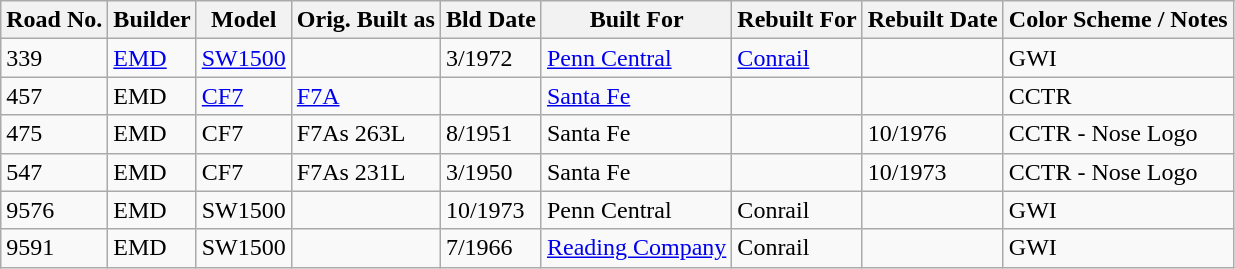<table class="wikitable">
<tr>
<th>Road No.</th>
<th>Builder</th>
<th>Model</th>
<th>Orig. Built as</th>
<th>Bld Date</th>
<th>Built For</th>
<th>Rebuilt For</th>
<th>Rebuilt Date</th>
<th>Color Scheme / Notes</th>
</tr>
<tr>
<td>339</td>
<td><a href='#'>EMD</a></td>
<td><a href='#'>SW1500</a></td>
<td></td>
<td>3/1972</td>
<td><a href='#'>Penn Central</a></td>
<td><a href='#'>Conrail</a></td>
<td></td>
<td>GWI</td>
</tr>
<tr>
<td>457</td>
<td>EMD</td>
<td><a href='#'>CF7</a></td>
<td><a href='#'>F7A</a></td>
<td></td>
<td><a href='#'>Santa Fe</a></td>
<td></td>
<td></td>
<td>CCTR</td>
</tr>
<tr>
<td>475</td>
<td>EMD</td>
<td>CF7</td>
<td>F7As 263L</td>
<td>8/1951</td>
<td>Santa Fe</td>
<td></td>
<td>10/1976</td>
<td>CCTR - Nose Logo</td>
</tr>
<tr>
<td>547</td>
<td>EMD</td>
<td>CF7</td>
<td>F7As 231L</td>
<td>3/1950</td>
<td>Santa Fe</td>
<td></td>
<td>10/1973</td>
<td>CCTR - Nose Logo</td>
</tr>
<tr>
<td>9576</td>
<td>EMD</td>
<td>SW1500</td>
<td></td>
<td>10/1973</td>
<td>Penn Central</td>
<td>Conrail</td>
<td></td>
<td>GWI</td>
</tr>
<tr>
<td>9591</td>
<td>EMD</td>
<td>SW1500</td>
<td></td>
<td>7/1966</td>
<td><a href='#'>Reading Company</a></td>
<td>Conrail</td>
<td></td>
<td>GWI</td>
</tr>
</table>
